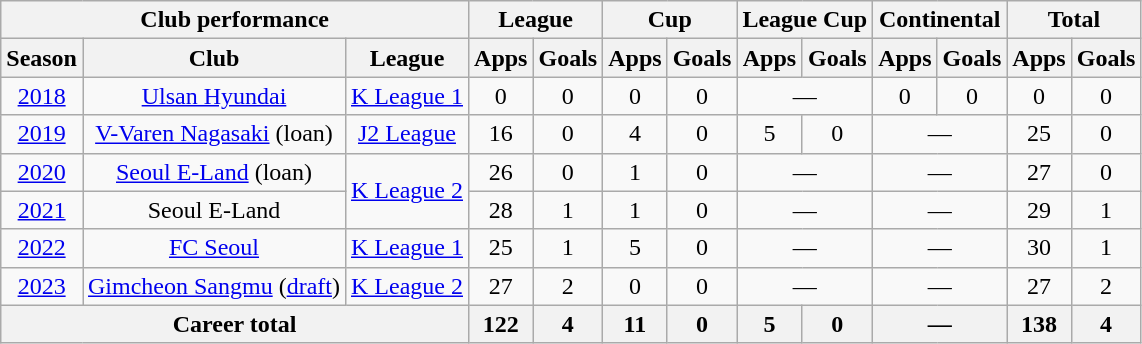<table class="wikitable" style="text-align:center">
<tr>
<th colspan=3>Club performance</th>
<th colspan=2>League</th>
<th colspan=2>Cup</th>
<th colspan=2>League Cup</th>
<th colspan=2>Continental</th>
<th colspan=2>Total</th>
</tr>
<tr>
<th>Season</th>
<th>Club</th>
<th>League</th>
<th>Apps</th>
<th>Goals</th>
<th>Apps</th>
<th>Goals</th>
<th>Apps</th>
<th>Goals</th>
<th>Apps</th>
<th>Goals</th>
<th>Apps</th>
<th>Goals</th>
</tr>
<tr>
<td><a href='#'>2018</a></td>
<td><a href='#'>Ulsan Hyundai</a></td>
<td><a href='#'>K League 1</a></td>
<td>0</td>
<td>0</td>
<td>0</td>
<td>0</td>
<td colspan=2>—</td>
<td>0</td>
<td>0</td>
<td>0</td>
<td>0</td>
</tr>
<tr>
<td><a href='#'>2019</a></td>
<td><a href='#'>V-Varen Nagasaki</a> (loan)</td>
<td><a href='#'>J2 League</a></td>
<td>16</td>
<td>0</td>
<td>4</td>
<td>0</td>
<td>5</td>
<td>0</td>
<td colspan=2>—</td>
<td>25</td>
<td>0</td>
</tr>
<tr>
<td><a href='#'>2020</a></td>
<td><a href='#'>Seoul E-Land</a> (loan)</td>
<td rowspan="2"><a href='#'>K League 2</a></td>
<td>26</td>
<td>0</td>
<td>1</td>
<td>0</td>
<td colspan=2>—</td>
<td colspan=2>—</td>
<td>27</td>
<td>0</td>
</tr>
<tr>
<td><a href='#'>2021</a></td>
<td>Seoul E-Land</td>
<td>28</td>
<td>1</td>
<td>1</td>
<td>0</td>
<td colspan=2>—</td>
<td colspan=2>—</td>
<td>29</td>
<td>1</td>
</tr>
<tr>
<td><a href='#'>2022</a></td>
<td><a href='#'>FC Seoul</a></td>
<td><a href='#'>K League 1</a></td>
<td>25</td>
<td>1</td>
<td>5</td>
<td>0</td>
<td colspan=2>—</td>
<td colspan=2>—</td>
<td>30</td>
<td>1</td>
</tr>
<tr>
<td><a href='#'>2023</a></td>
<td><a href='#'>Gimcheon Sangmu</a> (<a href='#'>draft</a>)</td>
<td><a href='#'>K League 2</a></td>
<td>27</td>
<td>2</td>
<td>0</td>
<td>0</td>
<td colspan=2>—</td>
<td colspan=2>—</td>
<td>27</td>
<td>2</td>
</tr>
<tr>
<th colspan=3>Career total</th>
<th>122</th>
<th>4</th>
<th>11</th>
<th>0</th>
<th>5</th>
<th>0</th>
<th colspan=2>—</th>
<th>138</th>
<th>4</th>
</tr>
</table>
